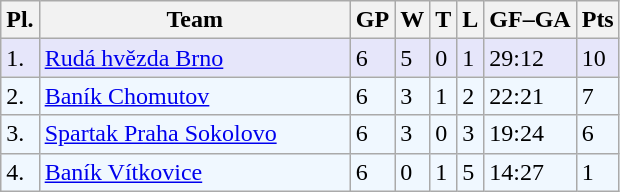<table class="wikitable">
<tr>
<th>Pl.</th>
<th width="200">Team</th>
<th>GP</th>
<th>W</th>
<th>T</th>
<th>L</th>
<th>GF–GA</th>
<th>Pts</th>
</tr>
<tr bgcolor="#e6e6fa">
<td>1.</td>
<td><a href='#'>Rudá hvězda Brno</a></td>
<td>6</td>
<td>5</td>
<td>0</td>
<td>1</td>
<td>29:12</td>
<td>10</td>
</tr>
<tr bgcolor="#f0f8ff">
<td>2.</td>
<td><a href='#'>Baník Chomutov</a></td>
<td>6</td>
<td>3</td>
<td>1</td>
<td>2</td>
<td>22:21</td>
<td>7</td>
</tr>
<tr bgcolor="#f0f8ff">
<td>3.</td>
<td><a href='#'>Spartak Praha Sokolovo</a></td>
<td>6</td>
<td>3</td>
<td>0</td>
<td>3</td>
<td>19:24</td>
<td>6</td>
</tr>
<tr bgcolor="#f0f8ff">
<td>4.</td>
<td><a href='#'>Baník Vítkovice</a></td>
<td>6</td>
<td>0</td>
<td>1</td>
<td>5</td>
<td>14:27</td>
<td>1</td>
</tr>
</table>
